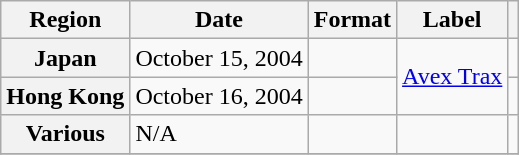<table class="wikitable plainrowheaders">
<tr>
<th scope="col">Region</th>
<th scope="col">Date</th>
<th scope="col">Format</th>
<th scope="col">Label</th>
<th scope="col"></th>
</tr>
<tr>
<th scope="row">Japan</th>
<td>October 15, 2004</td>
<td></td>
<td rowspan="2"><a href='#'>Avex Trax</a></td>
<td></td>
</tr>
<tr>
<th scope="row">Hong Kong</th>
<td>October 16, 2004</td>
<td></td>
<td></td>
</tr>
<tr>
<th scope="row">Various</th>
<td>N/A</td>
<td></td>
<td></td>
<td></td>
</tr>
<tr>
</tr>
</table>
